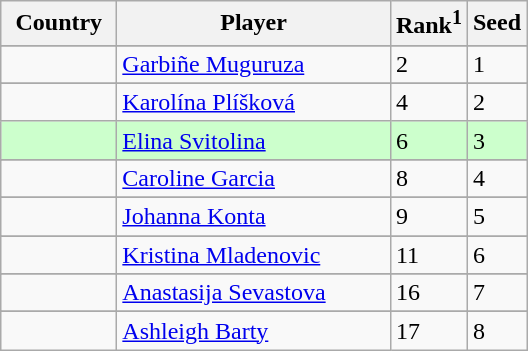<table class="sortable wikitable">
<tr>
<th width=70>Country</th>
<th width=175>Player</th>
<th>Rank<sup>1</sup></th>
<th>Seed</th>
</tr>
<tr>
</tr>
<tr>
<td></td>
<td><a href='#'>Garbiñe Muguruza</a></td>
<td>2</td>
<td>1</td>
</tr>
<tr>
</tr>
<tr>
<td></td>
<td><a href='#'>Karolína Plíšková</a></td>
<td>4</td>
<td>2</td>
</tr>
<tr style="background:#cfc;">
<td></td>
<td><a href='#'>Elina Svitolina</a></td>
<td>6</td>
<td>3</td>
</tr>
<tr>
</tr>
<tr>
<td></td>
<td><a href='#'>Caroline Garcia</a></td>
<td>8</td>
<td>4</td>
</tr>
<tr>
</tr>
<tr>
<td></td>
<td><a href='#'>Johanna Konta</a></td>
<td>9</td>
<td>5</td>
</tr>
<tr>
</tr>
<tr>
<td></td>
<td><a href='#'>Kristina Mladenovic</a></td>
<td>11</td>
<td>6</td>
</tr>
<tr>
</tr>
<tr>
<td></td>
<td><a href='#'>Anastasija Sevastova</a></td>
<td>16</td>
<td>7</td>
</tr>
<tr>
</tr>
<tr>
<td></td>
<td><a href='#'>Ashleigh Barty</a></td>
<td>17</td>
<td>8</td>
</tr>
</table>
